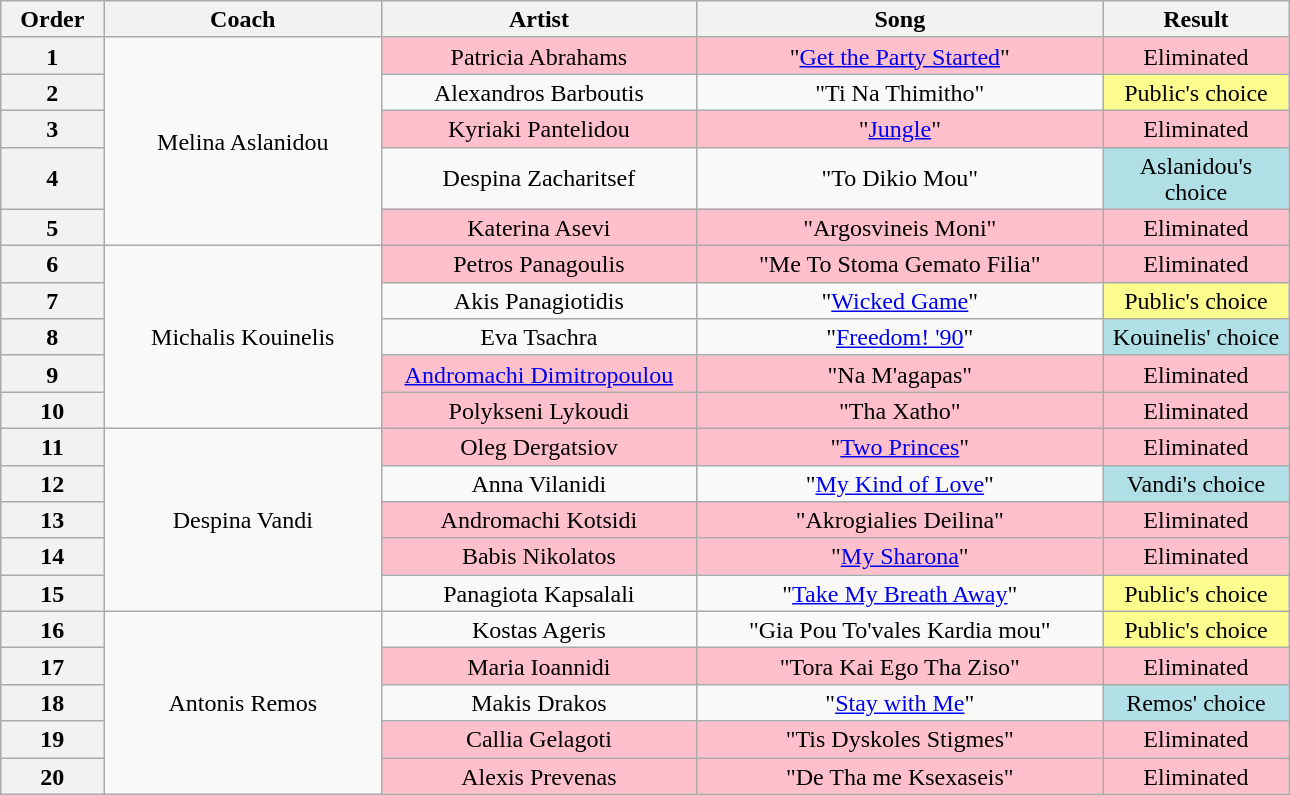<table class="wikitable" style="text-align:center; line-height:17px; width:68%;">
<tr>
<th width="05%">Order</th>
<th width="15%">Coach</th>
<th width="17%">Artist</th>
<th width="22%">Song</th>
<th width="10%">Result</th>
</tr>
<tr>
<th>1</th>
<td rowspan="5">Melina Aslanidou</td>
<td style="background:pink;">Patricia Abrahams</td>
<td style="background:pink;">"<a href='#'>Get the Party Started</a>"</td>
<td style="background:pink;">Eliminated</td>
</tr>
<tr>
<th>2</th>
<td>Alexandros Barboutis</td>
<td>"Ti Na Thimitho"</td>
<td style="background:#fdfc8f;">Public's choice</td>
</tr>
<tr>
<th>3</th>
<td style="background:pink;">Kyriaki Pantelidou</td>
<td style="background:pink;">"<a href='#'>Jungle</a>"</td>
<td style="background:pink;">Eliminated</td>
</tr>
<tr>
<th>4</th>
<td>Despina Zacharitsef</td>
<td>"To Dikio Mou"</td>
<td style="background:#B0E0E6;">Aslanidou's choice</td>
</tr>
<tr>
<th>5</th>
<td style="background:pink;">Katerina Asevi</td>
<td style="background:pink;">"Argosvineis Moni"</td>
<td style="background:pink;">Eliminated</td>
</tr>
<tr>
<th>6</th>
<td rowspan="5">Michalis Kouinelis</td>
<td style="background:pink;">Petros Panagoulis</td>
<td style="background:pink;">"Me To Stoma Gemato Filia"</td>
<td style="background:pink;">Eliminated</td>
</tr>
<tr>
<th>7</th>
<td>Akis Panagiotidis</td>
<td>"<a href='#'>Wicked Game</a>"</td>
<td style="background:#fdfc8f;">Public's choice</td>
</tr>
<tr>
<th>8</th>
<td>Eva Tsachra</td>
<td>"<a href='#'>Freedom! '90</a>"</td>
<td style="background:#B0E0E6;">Kouinelis' choice</td>
</tr>
<tr>
<th>9</th>
<td style="background:pink;"><a href='#'>Andromachi Dimitropoulou</a></td>
<td style="background:pink;">"Na M'agapas"</td>
<td style="background:pink;">Eliminated</td>
</tr>
<tr>
<th>10</th>
<td style="background:pink;">Polykseni Lykoudi</td>
<td style="background:pink;">"Tha Xatho"</td>
<td style="background:pink;">Eliminated</td>
</tr>
<tr>
<th>11</th>
<td rowspan="5">Despina Vandi</td>
<td style="background:pink;">Oleg Dergatsiov</td>
<td style="background:pink;">"<a href='#'>Two Princes</a>"</td>
<td style="background:pink;">Eliminated</td>
</tr>
<tr>
<th>12</th>
<td>Anna Vilanidi</td>
<td>"<a href='#'>My Kind of Love</a>"</td>
<td style="background:#B0E0E6;">Vandi's choice</td>
</tr>
<tr>
<th>13</th>
<td style="background:pink;">Andromachi Kotsidi</td>
<td style="background:pink;">"Akrogialies Deilina"</td>
<td style="background:pink;">Eliminated</td>
</tr>
<tr>
<th>14</th>
<td style="background:pink;">Babis Nikolatos</td>
<td style="background:pink;">"<a href='#'>My Sharona</a>"</td>
<td style="background:pink;">Eliminated</td>
</tr>
<tr>
<th>15</th>
<td>Panagiota Kapsalali</td>
<td>"<a href='#'>Take My Breath Away</a>"</td>
<td style="background:#fdfc8f;">Public's choice</td>
</tr>
<tr>
<th>16</th>
<td rowspan="5">Antonis Remos</td>
<td>Kostas Ageris</td>
<td>"Gia Pou To'vales Kardia mou"</td>
<td style="background:#fdfc8f;">Public's choice</td>
</tr>
<tr>
<th>17</th>
<td style="background:pink;">Maria Ioannidi</td>
<td style="background:pink;">"Tora Kai Ego Tha Ziso"</td>
<td style="background:pink;">Eliminated</td>
</tr>
<tr>
<th>18</th>
<td>Makis Drakos</td>
<td>"<a href='#'>Stay with Me</a>"</td>
<td style="background:#B0E0E6;">Remos' choice</td>
</tr>
<tr>
<th>19</th>
<td style="background:pink;">Callia Gelagoti</td>
<td style="background:pink;">"Tis Dyskoles Stigmes"</td>
<td style="background:pink;">Eliminated</td>
</tr>
<tr>
<th>20</th>
<td style="background:pink;">Alexis Prevenas</td>
<td style="background:pink;">"De Tha me Ksexaseis"</td>
<td style="background:pink;">Eliminated</td>
</tr>
</table>
